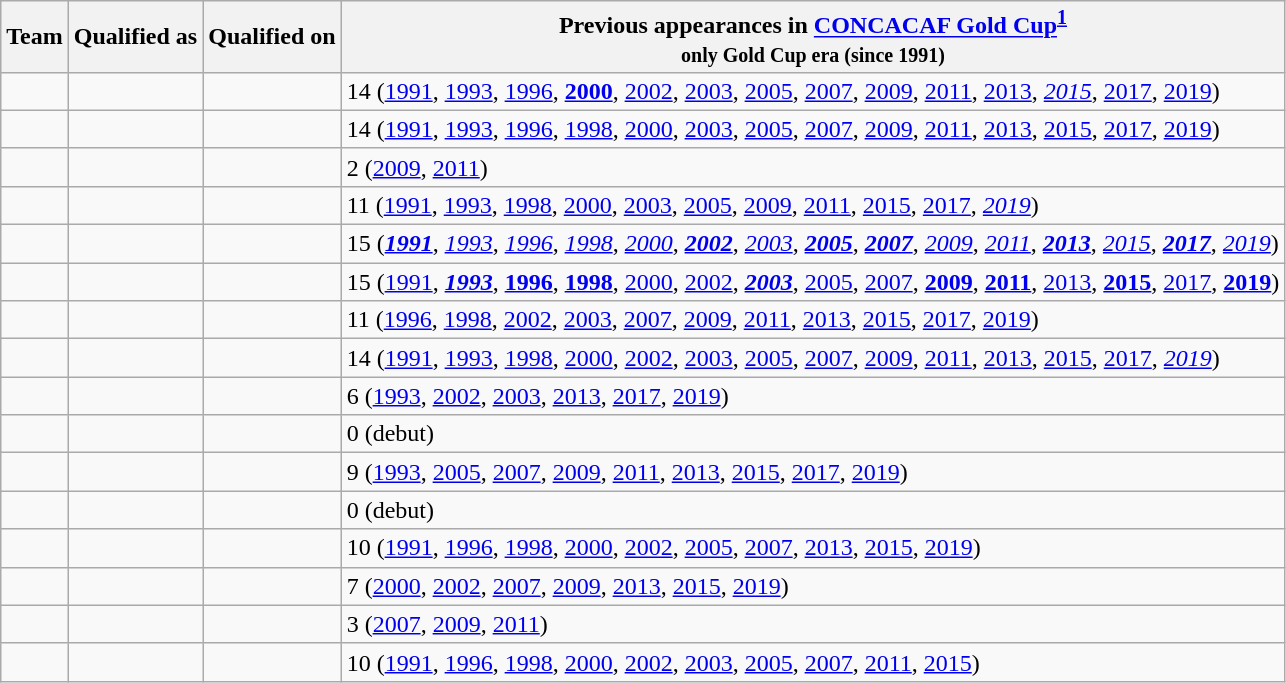<table class="wikitable sortable" style="text-align:left;">
<tr>
<th>Team</th>
<th>Qualified as</th>
<th>Qualified on</th>
<th data-sort-type="number">Previous appearances in <a href='#'>CONCACAF Gold Cup</a><sup><strong><a href='#'>1</a></strong></sup><br><small>only Gold Cup era (since 1991)</small></th>
</tr>
<tr>
<td></td>
<td></td>
<td></td>
<td>14 (<a href='#'>1991</a>, <a href='#'>1993</a>, <a href='#'>1996</a>, <strong><a href='#'>2000</a></strong>, <a href='#'>2002</a>, <a href='#'>2003</a>, <a href='#'>2005</a>, <a href='#'>2007</a>, <a href='#'>2009</a>, <a href='#'>2011</a>, <a href='#'>2013</a>, <em><a href='#'>2015</a></em>, <a href='#'>2017</a>, <a href='#'>2019</a>)</td>
</tr>
<tr>
<td></td>
<td></td>
<td></td>
<td>14 (<a href='#'>1991</a>, <a href='#'>1993</a>, <a href='#'>1996</a>, <a href='#'>1998</a>, <a href='#'>2000</a>, <a href='#'>2003</a>, <a href='#'>2005</a>, <a href='#'>2007</a>, <a href='#'>2009</a>, <a href='#'>2011</a>, <a href='#'>2013</a>, <a href='#'>2015</a>, <a href='#'>2017</a>, <a href='#'>2019</a>)</td>
</tr>
<tr>
<td></td>
<td></td>
<td></td>
<td>2 (<a href='#'>2009</a>, <a href='#'>2011</a>)</td>
</tr>
<tr>
<td></td>
<td></td>
<td></td>
<td>11 (<a href='#'>1991</a>, <a href='#'>1993</a>, <a href='#'>1998</a>, <a href='#'>2000</a>, <a href='#'>2003</a>, <a href='#'>2005</a>, <a href='#'>2009</a>, <a href='#'>2011</a>, <a href='#'>2015</a>, <a href='#'>2017</a>, <em><a href='#'>2019</a></em>)</td>
</tr>
<tr>
<td></td>
<td></td>
<td></td>
<td>15 (<strong><em><a href='#'>1991</a></em></strong>, <em><a href='#'>1993</a></em>, <em><a href='#'>1996</a></em>, <em><a href='#'>1998</a></em>, <em><a href='#'>2000</a></em>, <strong><em><a href='#'>2002</a></em></strong>, <em><a href='#'>2003</a></em>, <strong><em><a href='#'>2005</a></em></strong>, <strong><em><a href='#'>2007</a></em></strong>, <em><a href='#'>2009</a></em>, <em><a href='#'>2011</a></em>, <strong><em><a href='#'>2013</a></em></strong>, <em><a href='#'>2015</a></em>, <strong><em><a href='#'>2017</a></em></strong>, <em><a href='#'>2019</a></em>)</td>
</tr>
<tr>
<td></td>
<td></td>
<td></td>
<td>15 (<a href='#'>1991</a>, <strong><em><a href='#'>1993</a></em></strong>, <strong><a href='#'>1996</a></strong>, <strong><a href='#'>1998</a></strong>, <a href='#'>2000</a>, <a href='#'>2002</a>, <strong><em><a href='#'>2003</a></em></strong>, <a href='#'>2005</a>, <a href='#'>2007</a>, <strong><a href='#'>2009</a></strong>, <strong><a href='#'>2011</a></strong>, <a href='#'>2013</a>, <strong><a href='#'>2015</a></strong>, <a href='#'>2017</a>, <strong><a href='#'>2019</a></strong>)</td>
</tr>
<tr>
<td></td>
<td></td>
<td></td>
<td>11 (<a href='#'>1996</a>, <a href='#'>1998</a>, <a href='#'>2002</a>, <a href='#'>2003</a>, <a href='#'>2007</a>, <a href='#'>2009</a>, <a href='#'>2011</a>, <a href='#'>2013</a>, <a href='#'>2015</a>, <a href='#'>2017</a>, <a href='#'>2019</a>)</td>
</tr>
<tr>
<td></td>
<td></td>
<td></td>
<td>14 (<a href='#'>1991</a>, <a href='#'>1993</a>, <a href='#'>1998</a>, <a href='#'>2000</a>, <a href='#'>2002</a>, <a href='#'>2003</a>, <a href='#'>2005</a>, <a href='#'>2007</a>, <a href='#'>2009</a>, <a href='#'>2011</a>, <a href='#'>2013</a>, <a href='#'>2015</a>, <a href='#'>2017</a>, <em><a href='#'>2019</a></em>)</td>
</tr>
<tr>
<td></td>
<td></td>
<td></td>
<td>6 (<a href='#'>1993</a>, <a href='#'>2002</a>, <a href='#'>2003</a>, <a href='#'>2013</a>, <a href='#'>2017</a>, <a href='#'>2019</a>)</td>
</tr>
<tr>
<td></td>
<td></td>
<td></td>
<td>0 (debut)</td>
</tr>
<tr>
<td></td>
<td></td>
<td></td>
<td>9 (<a href='#'>1993</a>, <a href='#'>2005</a>, <a href='#'>2007</a>, <a href='#'>2009</a>, <a href='#'>2011</a>, <a href='#'>2013</a>, <a href='#'>2015</a>, <a href='#'>2017</a>, <a href='#'>2019</a>)</td>
</tr>
<tr>
<td></td>
<td></td>
<td></td>
<td>0 (debut)</td>
</tr>
<tr>
<td></td>
<td></td>
<td></td>
<td>10 (<a href='#'>1991</a>, <a href='#'>1996</a>, <a href='#'>1998</a>, <a href='#'>2000</a>, <a href='#'>2002</a>, <a href='#'>2005</a>, <a href='#'>2007</a>, <a href='#'>2013</a>, <a href='#'>2015</a>, <a href='#'>2019</a>)</td>
</tr>
<tr>
<td></td>
<td></td>
<td></td>
<td>7 (<a href='#'>2000</a>, <a href='#'>2002</a>, <a href='#'>2007</a>, <a href='#'>2009</a>, <a href='#'>2013</a>, <a href='#'>2015</a>, <a href='#'>2019</a>)</td>
</tr>
<tr>
<td></td>
<td></td>
<td></td>
<td>3 (<a href='#'>2007</a>, <a href='#'>2009</a>, <a href='#'>2011</a>)</td>
</tr>
<tr>
<td></td>
<td></td>
<td></td>
<td>10 (<a href='#'>1991</a>, <a href='#'>1996</a>, <a href='#'>1998</a>, <a href='#'>2000</a>, <a href='#'>2002</a>, <a href='#'>2003</a>, <a href='#'>2005</a>, <a href='#'>2007</a>, <a href='#'>2011</a>, <a href='#'>2015</a>)</td>
</tr>
</table>
